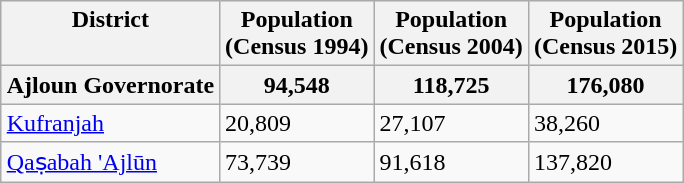<table class="wikitable sortable" style="margin-left:auto;margin-right:auto" style="text-align:right;">
<tr bgcolor="#ececec" valign=top>
<th>District</th>
<th>Population<br>(Census 1994)</th>
<th>Population<br>(Census 2004)</th>
<th>Population<br>(Census 2015)</th>
</tr>
<tr bgcolor="#ececec" valign=top>
<th align="center">Ajloun Governorate</th>
<th>94,548</th>
<th>118,725</th>
<th>176,080</th>
</tr>
<tr>
<td align="left"><a href='#'>Kufranjah</a></td>
<td>20,809</td>
<td>27,107</td>
<td>38,260</td>
</tr>
<tr>
<td align="left"><a href='#'>Qaṣabah 'Ajlūn</a></td>
<td>73,739</td>
<td>91,618</td>
<td>137,820</td>
</tr>
</table>
